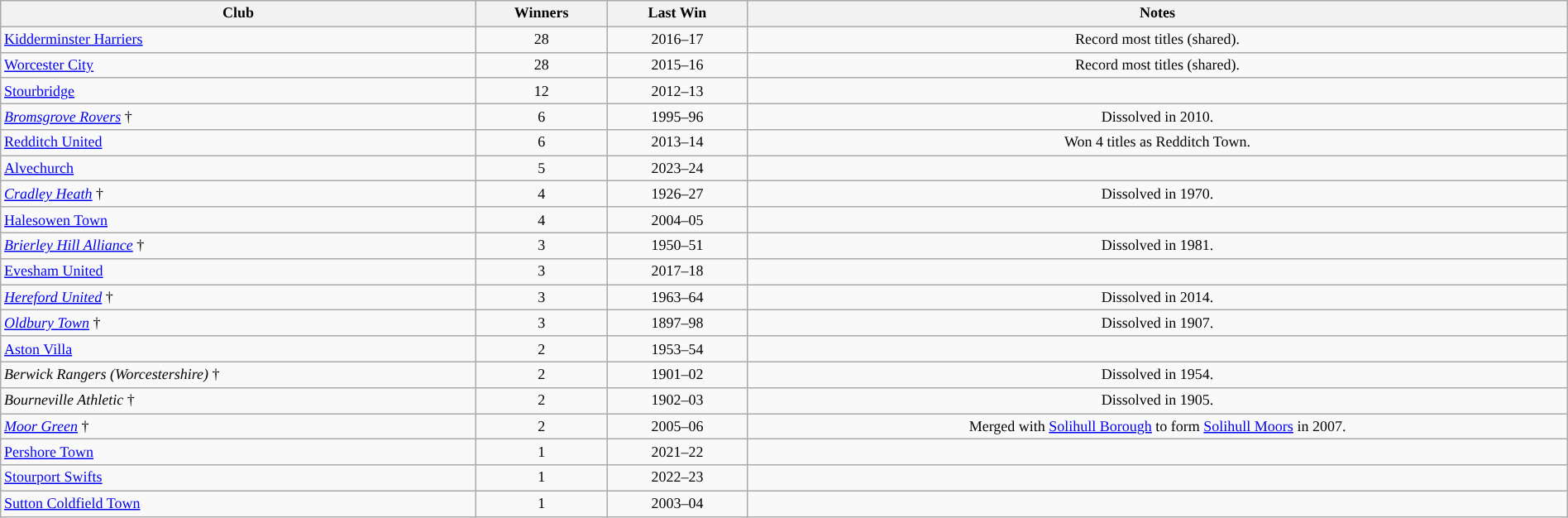<table class="wikitable" style="text-align: center; width: 100%; font-size: 12px">
<tr>
<th>Club</th>
<th>Winners</th>
<th>Last Win</th>
<th>Notes</th>
</tr>
<tr>
<td style="text-align: left"><a href='#'>Kidderminster Harriers</a></td>
<td>28</td>
<td>2016–17</td>
<td>Record most titles (shared).</td>
</tr>
<tr>
<td style="text-align: left"><a href='#'>Worcester City</a></td>
<td>28</td>
<td>2015–16</td>
<td>Record most titles (shared).</td>
</tr>
<tr>
<td style="text-align: left"><a href='#'>Stourbridge</a></td>
<td>12</td>
<td>2012–13</td>
<td></td>
</tr>
<tr>
<td style="text-align: left"><em><a href='#'>Bromsgrove Rovers</a></em> †</td>
<td>6</td>
<td>1995–96</td>
<td>Dissolved in 2010.</td>
</tr>
<tr>
<td style="text-align: left"><a href='#'>Redditch United</a></td>
<td>6</td>
<td>2013–14</td>
<td>Won 4 titles as Redditch Town.</td>
</tr>
<tr>
<td style="text-align: left"><a href='#'>Alvechurch</a></td>
<td>5</td>
<td>2023–24</td>
<td></td>
</tr>
<tr>
<td style="text-align: left"><em><a href='#'>Cradley Heath</a></em> †</td>
<td>4</td>
<td>1926–27</td>
<td>Dissolved in 1970.</td>
</tr>
<tr>
<td style="text-align: left"><a href='#'>Halesowen Town</a></td>
<td>4</td>
<td>2004–05</td>
<td></td>
</tr>
<tr>
<td style="text-align: left"><em><a href='#'>Brierley Hill Alliance</a></em> †</td>
<td>3</td>
<td>1950–51</td>
<td>Dissolved in 1981.</td>
</tr>
<tr>
<td style="text-align: left"><a href='#'>Evesham United</a></td>
<td>3</td>
<td>2017–18</td>
<td></td>
</tr>
<tr>
<td style="text-align: left"><em><a href='#'>Hereford United</a></em> †</td>
<td>3</td>
<td>1963–64</td>
<td>Dissolved in 2014.</td>
</tr>
<tr>
<td style="text-align: left"><em><a href='#'>Oldbury Town</a></em> †</td>
<td>3</td>
<td>1897–98</td>
<td>Dissolved in 1907.</td>
</tr>
<tr>
<td style="text-align: left"><a href='#'>Aston Villa</a></td>
<td>2</td>
<td>1953–54</td>
<td></td>
</tr>
<tr>
<td style="text-align: left"><em>Berwick Rangers (Worcestershire)</em> †</td>
<td>2</td>
<td>1901–02</td>
<td>Dissolved in 1954.</td>
</tr>
<tr>
<td style="text-align: left"><em>Bourneville Athletic</em> †</td>
<td>2</td>
<td>1902–03</td>
<td>Dissolved in 1905.</td>
</tr>
<tr>
<td style="text-align: left"><em><a href='#'>Moor Green</a></em> †</td>
<td>2</td>
<td>2005–06</td>
<td>Merged with <a href='#'>Solihull Borough</a> to form <a href='#'>Solihull Moors</a> in 2007.</td>
</tr>
<tr>
<td style="text-align: left"><a href='#'>Pershore Town</a></td>
<td>1</td>
<td>2021–22</td>
<td></td>
</tr>
<tr>
<td style="text-align: left"><a href='#'>Stourport Swifts</a></td>
<td>1</td>
<td>2022–23</td>
<td></td>
</tr>
<tr>
<td style="text-align: left"><a href='#'>Sutton Coldfield Town</a></td>
<td>1</td>
<td>2003–04</td>
<td></td>
</tr>
</table>
